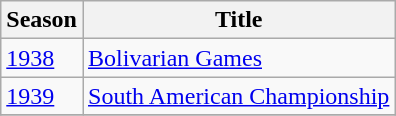<table class="wikitable">
<tr>
<th>Season</th>
<th>Title</th>
</tr>
<tr>
<td><a href='#'>1938</a></td>
<td><a href='#'>Bolivarian Games</a></td>
</tr>
<tr>
<td><a href='#'>1939</a></td>
<td><a href='#'>South American Championship</a></td>
</tr>
<tr>
</tr>
</table>
